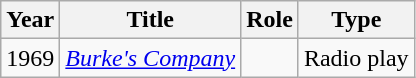<table class="wikitable">
<tr>
<th>Year</th>
<th>Title</th>
<th>Role</th>
<th>Type</th>
</tr>
<tr>
<td>1969</td>
<td><em><a href='#'>Burke's Company</a></em></td>
<td></td>
<td>Radio play</td>
</tr>
</table>
